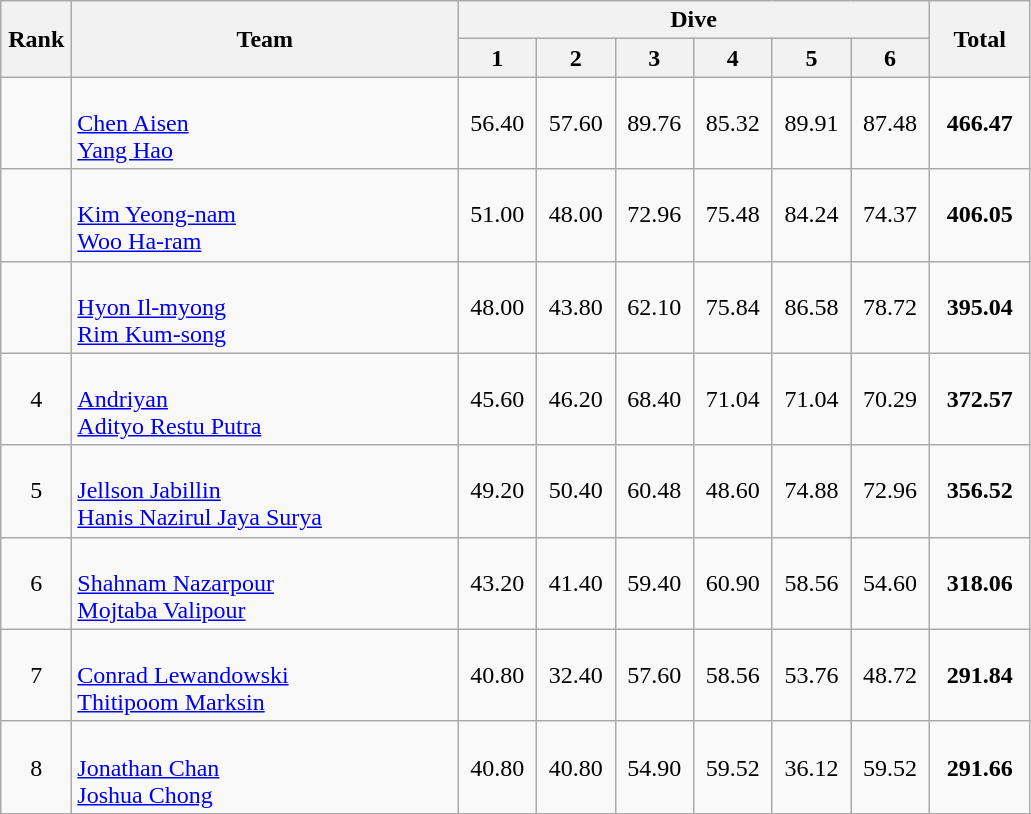<table class=wikitable style="text-align:center">
<tr>
<th rowspan="2" width=40>Rank</th>
<th rowspan="2" width=250>Team</th>
<th colspan="6">Dive</th>
<th rowspan="2" width=60>Total</th>
</tr>
<tr>
<th width=45>1</th>
<th width=45>2</th>
<th width=45>3</th>
<th width=45>4</th>
<th width=45>5</th>
<th width=45>6</th>
</tr>
<tr>
<td></td>
<td align=left><br><a href='#'>Chen Aisen</a><br><a href='#'>Yang Hao</a></td>
<td>56.40</td>
<td>57.60</td>
<td>89.76</td>
<td>85.32</td>
<td>89.91</td>
<td>87.48</td>
<td><strong>466.47</strong></td>
</tr>
<tr>
<td></td>
<td align=left><br><a href='#'>Kim Yeong-nam</a><br><a href='#'>Woo Ha-ram</a></td>
<td>51.00</td>
<td>48.00</td>
<td>72.96</td>
<td>75.48</td>
<td>84.24</td>
<td>74.37</td>
<td><strong>406.05</strong></td>
</tr>
<tr>
<td></td>
<td align=left><br><a href='#'>Hyon Il-myong</a><br><a href='#'>Rim Kum-song</a></td>
<td>48.00</td>
<td>43.80</td>
<td>62.10</td>
<td>75.84</td>
<td>86.58</td>
<td>78.72</td>
<td><strong>395.04</strong></td>
</tr>
<tr>
<td>4</td>
<td align=left><br><a href='#'>Andriyan</a><br><a href='#'>Adityo Restu Putra</a></td>
<td>45.60</td>
<td>46.20</td>
<td>68.40</td>
<td>71.04</td>
<td>71.04</td>
<td>70.29</td>
<td><strong>372.57</strong></td>
</tr>
<tr>
<td>5</td>
<td align=left><br><a href='#'>Jellson Jabillin</a><br><a href='#'>Hanis Nazirul Jaya Surya</a></td>
<td>49.20</td>
<td>50.40</td>
<td>60.48</td>
<td>48.60</td>
<td>74.88</td>
<td>72.96</td>
<td><strong>356.52</strong></td>
</tr>
<tr>
<td>6</td>
<td align=left><br><a href='#'>Shahnam Nazarpour</a><br><a href='#'>Mojtaba Valipour</a></td>
<td>43.20</td>
<td>41.40</td>
<td>59.40</td>
<td>60.90</td>
<td>58.56</td>
<td>54.60</td>
<td><strong>318.06</strong></td>
</tr>
<tr>
<td>7</td>
<td align=left><br><a href='#'>Conrad Lewandowski</a><br><a href='#'>Thitipoom Marksin</a></td>
<td>40.80</td>
<td>32.40</td>
<td>57.60</td>
<td>58.56</td>
<td>53.76</td>
<td>48.72</td>
<td><strong>291.84</strong></td>
</tr>
<tr>
<td>8</td>
<td align=left><br><a href='#'>Jonathan Chan</a><br><a href='#'>Joshua Chong</a></td>
<td>40.80</td>
<td>40.80</td>
<td>54.90</td>
<td>59.52</td>
<td>36.12</td>
<td>59.52</td>
<td><strong>291.66</strong></td>
</tr>
</table>
